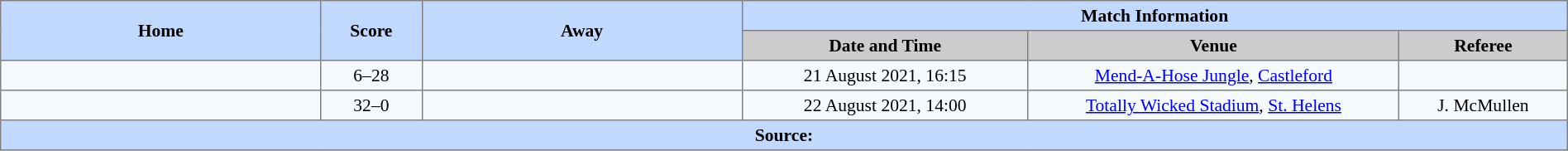<table border="1" style="border-collapse:collapse; font-size:90%; text-align:center;" cellpadding="3" cellspacing="0" width="100%">
<tr style="background:#C1D8ff;">
<th rowspan="2" scope="col" width="19%">Home</th>
<th rowspan="2" scope="col" width="6%">Score</th>
<th rowspan="2" scope="col" width="19%">Away</th>
<th colspan=4>Match Information</th>
</tr>
<tr style="background:#CCCCCC;">
<th scope="col" width="17%">Date and Time</th>
<th scope="col" width="22%">Venue</th>
<th scope="col" width="10%">Referee</th>
</tr>
<tr style="background:#F5FAFF;">
<td></td>
<td>6–28</td>
<td></td>
<td>21 August 2021, 16:15</td>
<td><a href='#'>Mend-A-Hose Jungle</a>, <a href='#'>Castleford</a></td>
<td></td>
</tr>
<tr style="background:#F5FAFF;">
<td></td>
<td>32–0</td>
<td></td>
<td>22 August 2021, 14:00</td>
<td><a href='#'>Totally Wicked Stadium</a>, <a href='#'>St. Helens</a></td>
<td>J. McMullen</td>
</tr>
<tr style="background:#c1d8ff;">
<th colspan="7">Source:</th>
</tr>
</table>
